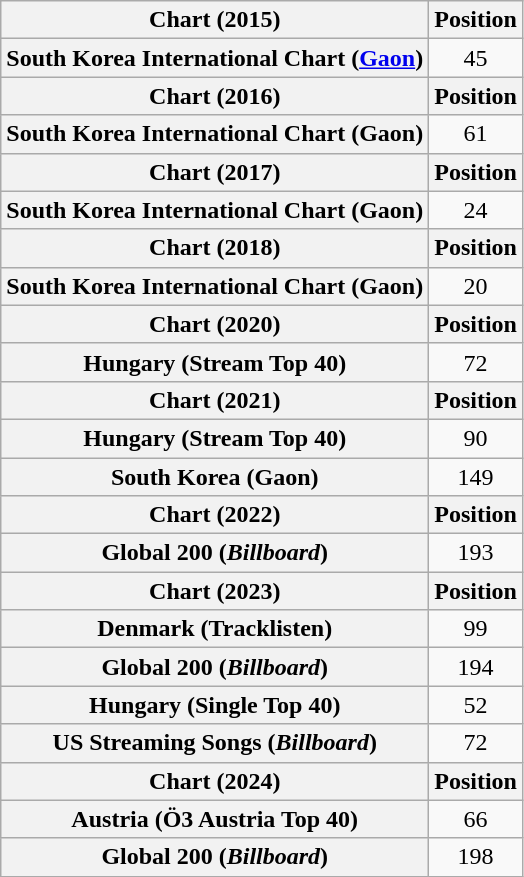<table class="wikitable plainrowheaders" style="text-align:center;">
<tr>
<th scope="col">Chart (2015)</th>
<th scope="col">Position</th>
</tr>
<tr>
<th scope="row">South Korea International Chart (<a href='#'>Gaon</a>)</th>
<td>45</td>
</tr>
<tr>
<th scope="col">Chart (2016)</th>
<th scope="col">Position</th>
</tr>
<tr>
<th scope="row">South Korea International Chart (Gaon)</th>
<td>61</td>
</tr>
<tr>
<th scope="col">Chart (2017)</th>
<th scope="col">Position</th>
</tr>
<tr>
<th scope="row">South Korea International Chart (Gaon)</th>
<td>24</td>
</tr>
<tr>
<th scope="col">Chart (2018)</th>
<th scope="col">Position</th>
</tr>
<tr>
<th scope="row">South Korea International Chart (Gaon)</th>
<td>20</td>
</tr>
<tr>
<th scope="col">Chart (2020)</th>
<th scope="col">Position</th>
</tr>
<tr>
<th scope="row">Hungary (Stream Top 40)</th>
<td>72</td>
</tr>
<tr>
<th scope="col">Chart (2021)</th>
<th scope="col">Position</th>
</tr>
<tr>
<th scope="row">Hungary (Stream Top 40)</th>
<td>90</td>
</tr>
<tr>
<th scope="row">South Korea (Gaon)</th>
<td>149</td>
</tr>
<tr>
<th scope="col">Chart (2022)</th>
<th scope="col">Position</th>
</tr>
<tr>
<th scope="row">Global 200 (<em>Billboard</em>)</th>
<td>193</td>
</tr>
<tr>
<th scope="col">Chart (2023)</th>
<th scope="col">Position</th>
</tr>
<tr>
<th scope="row">Denmark (Tracklisten)</th>
<td>99</td>
</tr>
<tr>
<th scope="row">Global 200 (<em>Billboard</em>)</th>
<td>194</td>
</tr>
<tr>
<th scope="row">Hungary (Single Top 40)</th>
<td>52</td>
</tr>
<tr>
<th scope="row">US Streaming Songs (<em>Billboard</em>)</th>
<td>72</td>
</tr>
<tr>
<th scope="col">Chart (2024)</th>
<th scope="col">Position</th>
</tr>
<tr>
<th scope="row">Austria (Ö3 Austria Top 40)</th>
<td>66</td>
</tr>
<tr>
<th scope="row">Global 200 (<em>Billboard</em>)</th>
<td>198</td>
</tr>
</table>
